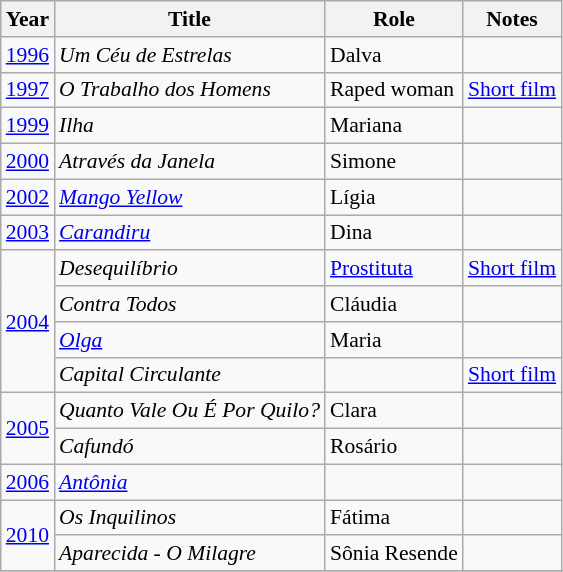<table class="wikitable" style="font-size: 90%;">
<tr>
<th>Year</th>
<th>Title</th>
<th>Role</th>
<th>Notes</th>
</tr>
<tr>
<td><a href='#'>1996</a></td>
<td><em>Um Céu de Estrelas</em></td>
<td>Dalva</td>
<td></td>
</tr>
<tr>
<td><a href='#'>1997</a></td>
<td><em>O Trabalho dos Homens</em></td>
<td>Raped woman</td>
<td><a href='#'>Short film</a></td>
</tr>
<tr>
<td><a href='#'>1999</a></td>
<td><em>Ilha</em></td>
<td>Mariana</td>
<td></td>
</tr>
<tr>
<td><a href='#'>2000</a></td>
<td><em>Através da Janela</em></td>
<td>Simone</td>
<td></td>
</tr>
<tr>
<td><a href='#'>2002</a></td>
<td><em><a href='#'>Mango Yellow</a></em></td>
<td>Lígia</td>
<td></td>
</tr>
<tr>
<td><a href='#'>2003</a></td>
<td><em><a href='#'>Carandiru</a></em></td>
<td>Dina</td>
<td></td>
</tr>
<tr>
<td rowspan="4"><a href='#'>2004</a></td>
<td><em>Desequilíbrio</em></td>
<td><a href='#'>Prostituta</a></td>
<td><a href='#'>Short film</a></td>
</tr>
<tr>
<td><em>Contra Todos</em></td>
<td>Cláudia</td>
<td></td>
</tr>
<tr>
<td><em><a href='#'>Olga</a></em></td>
<td>Maria</td>
<td></td>
</tr>
<tr>
<td><em>Capital Circulante</em></td>
<td></td>
<td><a href='#'>Short film</a></td>
</tr>
<tr>
<td rowspan="2"><a href='#'>2005</a></td>
<td><em>Quanto Vale Ou É Por Quilo?</em></td>
<td>Clara</td>
<td></td>
</tr>
<tr>
<td><em>Cafundó</em></td>
<td>Rosário</td>
<td></td>
</tr>
<tr>
<td><a href='#'>2006</a></td>
<td><em><a href='#'>Antônia</a></em></td>
<td></td>
<td></td>
</tr>
<tr>
<td rowspan="2"><a href='#'>2010</a></td>
<td><em>Os Inquilinos</em></td>
<td>Fátima</td>
<td></td>
</tr>
<tr>
<td><em>Aparecida - O Milagre</em></td>
<td>Sônia Resende</td>
<td></td>
</tr>
<tr>
</tr>
</table>
